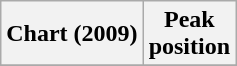<table class="wikitable plainrowheaders">
<tr>
<th scope="col">Chart (2009)</th>
<th scope="col">Peak<br> position</th>
</tr>
<tr>
</tr>
</table>
